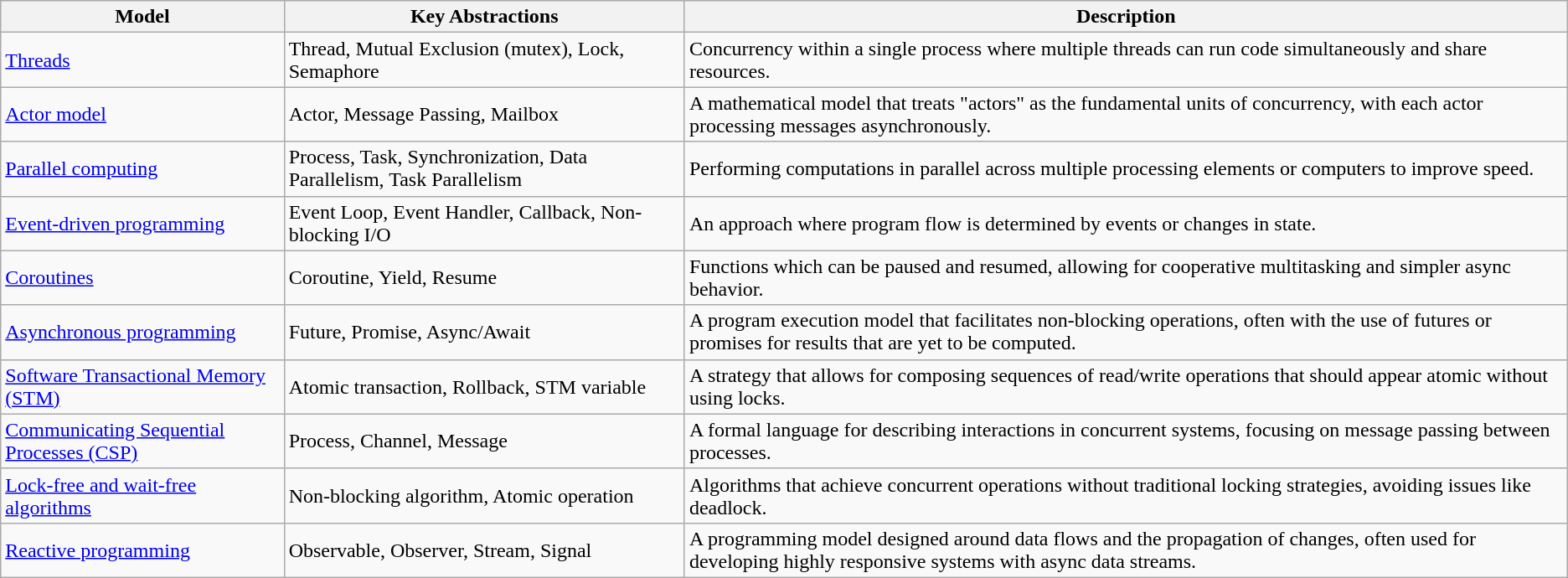<table class="wikitable sortable">
<tr>
<th>Model</th>
<th>Key Abstractions</th>
<th>Description</th>
</tr>
<tr>
<td><a href='#'>Threads</a></td>
<td>Thread, Mutual Exclusion (mutex), Lock, Semaphore</td>
<td>Concurrency within a single process where multiple threads can run code simultaneously and share resources.</td>
</tr>
<tr>
<td><a href='#'>Actor model</a></td>
<td>Actor, Message Passing, Mailbox</td>
<td>A mathematical model that treats "actors" as the fundamental units of concurrency, with each actor processing messages asynchronously.</td>
</tr>
<tr>
<td><a href='#'>Parallel computing</a></td>
<td>Process, Task, Synchronization, Data Parallelism, Task Parallelism</td>
<td>Performing computations in parallel across multiple processing elements or computers to improve speed.</td>
</tr>
<tr>
<td><a href='#'>Event-driven programming</a></td>
<td>Event Loop, Event Handler, Callback, Non-blocking I/O</td>
<td>An approach where program flow is determined by events or changes in state.</td>
</tr>
<tr>
<td><a href='#'>Coroutines</a></td>
<td>Coroutine, Yield, Resume</td>
<td>Functions which can be paused and resumed, allowing for cooperative multitasking and simpler async behavior.</td>
</tr>
<tr>
<td><a href='#'>Asynchronous programming</a></td>
<td>Future, Promise, Async/Await</td>
<td>A program execution model that facilitates non-blocking operations, often with the use of futures or promises for results that are yet to be computed.</td>
</tr>
<tr>
<td><a href='#'>Software Transactional Memory (STM)</a></td>
<td>Atomic transaction, Rollback, STM variable</td>
<td>A strategy that allows for composing sequences of read/write operations that should appear atomic without using locks.</td>
</tr>
<tr>
<td><a href='#'>Communicating Sequential Processes (CSP)</a></td>
<td>Process, Channel, Message</td>
<td>A formal language for describing interactions in concurrent systems, focusing on message passing between processes.</td>
</tr>
<tr>
<td><a href='#'>Lock-free and wait-free algorithms</a></td>
<td>Non-blocking algorithm, Atomic operation</td>
<td>Algorithms that achieve concurrent operations without traditional locking strategies, avoiding issues like deadlock.</td>
</tr>
<tr>
<td><a href='#'>Reactive programming</a></td>
<td>Observable, Observer, Stream, Signal</td>
<td>A programming model designed around data flows and the propagation of changes, often used for developing highly responsive systems with async data streams.</td>
</tr>
</table>
